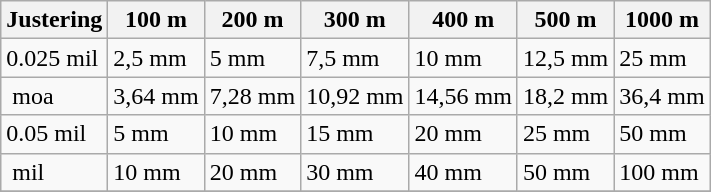<table class="wikitable sortable" style="text-align: left;">
<tr>
<th>Justering</th>
<th>100 m</th>
<th>200 m</th>
<th>300 m</th>
<th>400 m</th>
<th>500 m</th>
<th>1000 m</th>
</tr>
<tr>
<td>0.025 mil</td>
<td>2,5 mm</td>
<td>5 mm</td>
<td>7,5 mm</td>
<td>10 mm</td>
<td>12,5 mm</td>
<td>25 mm</td>
</tr>
<tr>
<td> moa</td>
<td>3,64 mm</td>
<td>7,28 mm</td>
<td>10,92 mm</td>
<td>14,56 mm</td>
<td>18,2 mm</td>
<td>36,4 mm</td>
</tr>
<tr>
<td>0.05 mil</td>
<td>5 mm</td>
<td>10 mm</td>
<td>15 mm</td>
<td>20 mm</td>
<td>25 mm</td>
<td>50 mm</td>
</tr>
<tr>
<td> mil</td>
<td>10 mm</td>
<td>20 mm</td>
<td>30 mm</td>
<td>40 mm</td>
<td>50 mm</td>
<td>100 mm</td>
</tr>
<tr>
</tr>
</table>
